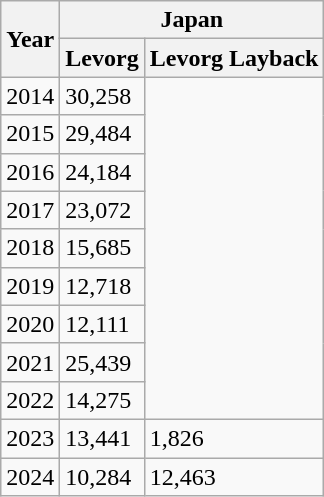<table class="wikitable">
<tr>
<th rowspan="2">Year</th>
<th colspan="2">Japan</th>
</tr>
<tr>
<th>Levorg</th>
<th>Levorg Layback</th>
</tr>
<tr>
<td>2014</td>
<td>30,258</td>
<td rowspan="9"></td>
</tr>
<tr>
<td>2015</td>
<td>29,484</td>
</tr>
<tr>
<td>2016</td>
<td>24,184</td>
</tr>
<tr>
<td>2017</td>
<td>23,072</td>
</tr>
<tr>
<td>2018</td>
<td>15,685</td>
</tr>
<tr>
<td>2019</td>
<td>12,718</td>
</tr>
<tr>
<td>2020</td>
<td>12,111</td>
</tr>
<tr>
<td>2021</td>
<td>25,439</td>
</tr>
<tr>
<td>2022</td>
<td>14,275</td>
</tr>
<tr>
<td>2023</td>
<td>13,441</td>
<td>1,826</td>
</tr>
<tr>
<td>2024</td>
<td>10,284</td>
<td>12,463</td>
</tr>
</table>
